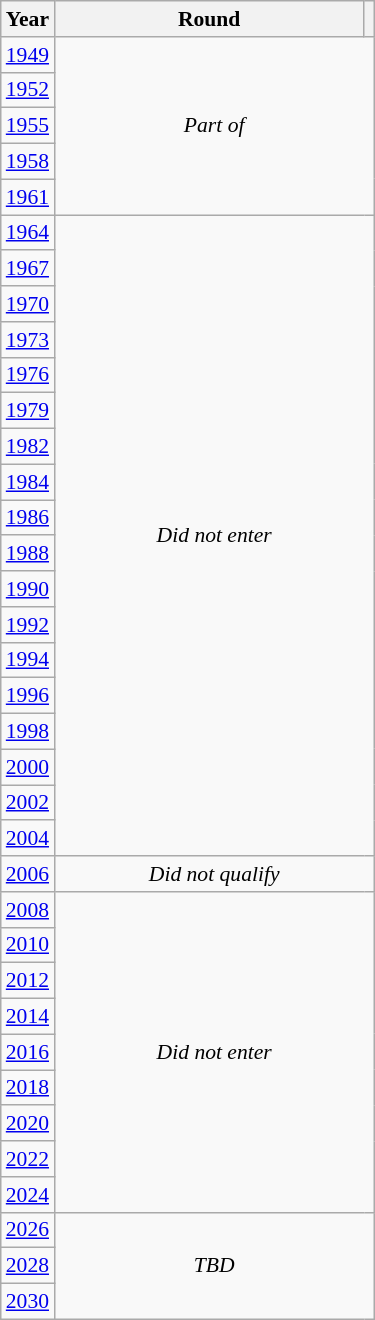<table class="wikitable" style="text-align: center; font-size:90%">
<tr>
<th>Year</th>
<th style="width:200px">Round</th>
<th></th>
</tr>
<tr>
<td><a href='#'>1949</a></td>
<td colspan="2" rowspan="5"><em>Part of </em></td>
</tr>
<tr>
<td><a href='#'>1952</a></td>
</tr>
<tr>
<td><a href='#'>1955</a></td>
</tr>
<tr>
<td><a href='#'>1958</a></td>
</tr>
<tr>
<td><a href='#'>1961</a></td>
</tr>
<tr>
<td><a href='#'>1964</a></td>
<td colspan="2" rowspan="18"><em>Did not enter</em></td>
</tr>
<tr>
<td><a href='#'>1967</a></td>
</tr>
<tr>
<td><a href='#'>1970</a></td>
</tr>
<tr>
<td><a href='#'>1973</a></td>
</tr>
<tr>
<td><a href='#'>1976</a></td>
</tr>
<tr>
<td><a href='#'>1979</a></td>
</tr>
<tr>
<td><a href='#'>1982</a></td>
</tr>
<tr>
<td><a href='#'>1984</a></td>
</tr>
<tr>
<td><a href='#'>1986</a></td>
</tr>
<tr>
<td><a href='#'>1988</a></td>
</tr>
<tr>
<td><a href='#'>1990</a></td>
</tr>
<tr>
<td><a href='#'>1992</a></td>
</tr>
<tr>
<td><a href='#'>1994</a></td>
</tr>
<tr>
<td><a href='#'>1996</a></td>
</tr>
<tr>
<td><a href='#'>1998</a></td>
</tr>
<tr>
<td><a href='#'>2000</a></td>
</tr>
<tr>
<td><a href='#'>2002</a></td>
</tr>
<tr>
<td><a href='#'>2004</a></td>
</tr>
<tr>
<td><a href='#'>2006</a></td>
<td colspan="2"><em>Did not qualify</em></td>
</tr>
<tr>
<td><a href='#'>2008</a></td>
<td colspan="2" rowspan="9"><em>Did not enter</em></td>
</tr>
<tr>
<td><a href='#'>2010</a></td>
</tr>
<tr>
<td><a href='#'>2012</a></td>
</tr>
<tr>
<td><a href='#'>2014</a></td>
</tr>
<tr>
<td><a href='#'>2016</a></td>
</tr>
<tr>
<td><a href='#'>2018</a></td>
</tr>
<tr>
<td><a href='#'>2020</a></td>
</tr>
<tr>
<td><a href='#'>2022</a></td>
</tr>
<tr>
<td><a href='#'>2024</a></td>
</tr>
<tr>
<td><a href='#'>2026</a></td>
<td colspan="2" rowspan="3"><em>TBD</em></td>
</tr>
<tr>
<td><a href='#'>2028</a></td>
</tr>
<tr>
<td><a href='#'>2030</a></td>
</tr>
</table>
